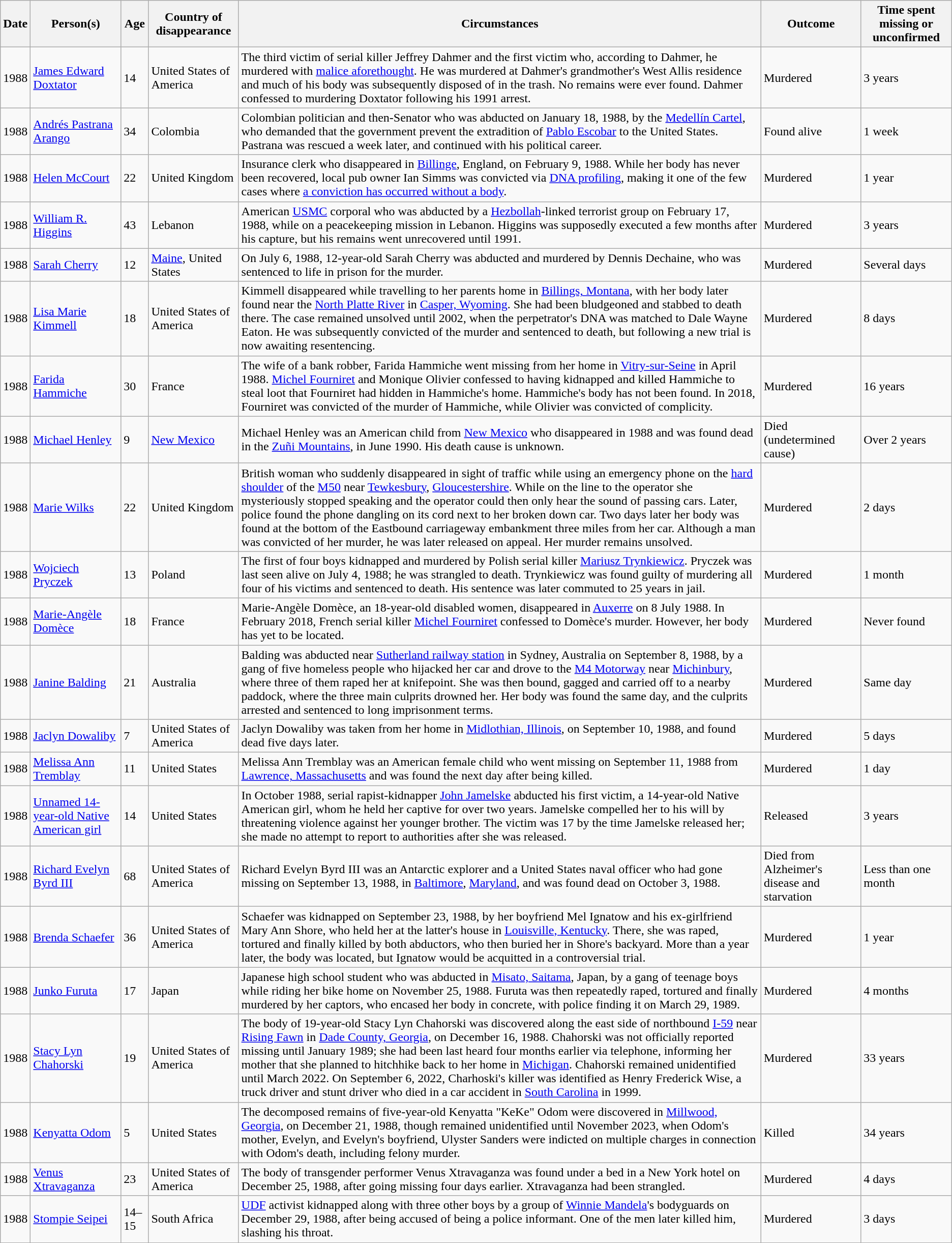<table class="wikitable sortable zebra">
<tr>
<th data-sort-type="isoDate">Date</th>
<th data-sort-type="text">Person(s)</th>
<th data-sort-type="text">Age</th>
<th>Country of disappearance</th>
<th class="unsortable">Circumstances</th>
<th data-sort-type="text">Outcome</th>
<th data-sort-type="value">Time spent missing or unconfirmed</th>
</tr>
<tr>
<td>1988</td>
<td><a href='#'>James Edward Doxtator</a></td>
<td>14</td>
<td>United States of America</td>
<td>The third victim of serial killer Jeffrey Dahmer and the first victim who, according to Dahmer, he murdered with <a href='#'>malice aforethought</a>. He was murdered at Dahmer's grandmother's West Allis residence and much of his body was subsequently disposed of in the trash. No remains were ever found. Dahmer confessed to murdering Doxtator following his 1991 arrest.</td>
<td>Murdered</td>
<td>3 years</td>
</tr>
<tr>
<td>1988</td>
<td><a href='#'>Andrés Pastrana Arango</a></td>
<td>34</td>
<td>Colombia</td>
<td>Colombian politician and then-Senator who was abducted on January 18, 1988, by the <a href='#'>Medellín Cartel</a>, who demanded that the government prevent the extradition of <a href='#'>Pablo Escobar</a> to the United States. Pastrana was rescued a week later, and continued with his political career.</td>
<td>Found alive</td>
<td>1 week</td>
</tr>
<tr>
<td>1988</td>
<td><a href='#'>Helen McCourt</a></td>
<td>22</td>
<td>United Kingdom</td>
<td>Insurance clerk who disappeared in <a href='#'>Billinge</a>, England, on February 9, 1988. While her body has never been recovered, local pub owner Ian Simms was convicted via <a href='#'>DNA profiling</a>, making it one of the few cases where <a href='#'>a conviction has occurred without a body</a>.</td>
<td>Murdered</td>
<td>1 year</td>
</tr>
<tr>
<td>1988</td>
<td><a href='#'>William R. Higgins</a></td>
<td>43</td>
<td>Lebanon</td>
<td>American <a href='#'>USMC</a> corporal who was abducted by a <a href='#'>Hezbollah</a>-linked terrorist group on February 17, 1988, while on a peacekeeping mission in Lebanon. Higgins was supposedly executed a few months after his capture, but his remains went unrecovered until 1991.</td>
<td>Murdered</td>
<td>3 years</td>
</tr>
<tr>
<td>1988</td>
<td><a href='#'>Sarah Cherry</a></td>
<td>12</td>
<td><a href='#'>Maine</a>, United States</td>
<td>On July 6, 1988, 12-year-old Sarah Cherry was abducted and murdered by Dennis Dechaine, who was sentenced to life in prison for the murder.</td>
<td>Murdered</td>
<td>Several days</td>
</tr>
<tr>
<td>1988</td>
<td><a href='#'>Lisa Marie Kimmell</a></td>
<td>18</td>
<td>United States of America</td>
<td>Kimmell disappeared while travelling to her parents home in <a href='#'>Billings, Montana</a>, with her body later found near the <a href='#'>North Platte River</a> in <a href='#'>Casper, Wyoming</a>. She had been bludgeoned and stabbed to death there. The case remained unsolved until 2002, when the perpetrator's DNA was matched to Dale Wayne Eaton. He was subsequently convicted of the murder and sentenced to death, but following a new trial is now awaiting resentencing.</td>
<td>Murdered</td>
<td>8 days</td>
</tr>
<tr>
<td>1988</td>
<td><a href='#'>Farida Hammiche</a></td>
<td>30</td>
<td>France</td>
<td>The wife of a bank robber, Farida Hammiche went missing from her home in <a href='#'>Vitry-sur-Seine</a> in April 1988. <a href='#'>Michel Fourniret</a> and Monique Olivier confessed to having kidnapped and killed Hammiche to steal loot that Fourniret had hidden in Hammiche's home. Hammiche's body has not been found. In 2018, Fourniret was convicted of the murder of Hammiche, while Olivier was convicted of complicity.</td>
<td>Murdered</td>
<td data-sort-value="0000">16 years</td>
</tr>
<tr>
<td>1988</td>
<td><a href='#'>Michael Henley</a></td>
<td>9</td>
<td><a href='#'>New Mexico</a></td>
<td>Michael Henley was an American child from <a href='#'>New Mexico</a> who disappeared in 1988 and was found dead in the <a href='#'>Zuñi Mountains</a>, in June 1990. His death cause is unknown.</td>
<td>Died (undetermined cause)</td>
<td>Over 2 years</td>
</tr>
<tr>
<td>1988</td>
<td><a href='#'>Marie Wilks</a></td>
<td>22</td>
<td>United Kingdom</td>
<td>British woman who suddenly disappeared in sight of traffic while using an emergency phone on the <a href='#'>hard shoulder</a> of the <a href='#'>M50</a> near <a href='#'>Tewkesbury</a>, <a href='#'>Gloucestershire</a>. While on the line to the operator she mysteriously stopped speaking and the operator could then only hear the sound of passing cars. Later, police found the phone dangling on its cord next to her broken down car. Two days later her body was found at the bottom of the Eastbound carriageway embankment three miles from her car. Although a man was convicted of her murder, he was later released on appeal. Her murder remains unsolved.</td>
<td>Murdered</td>
<td>2 days</td>
</tr>
<tr>
<td>1988</td>
<td><a href='#'>Wojciech Pryczek</a></td>
<td>13</td>
<td>Poland</td>
<td>The first of four boys kidnapped and murdered by Polish serial killer <a href='#'>Mariusz Trynkiewicz</a>. Pryczek was last seen alive on July 4, 1988; he was strangled to death. Trynkiewicz was found guilty of murdering all four of his victims  and sentenced to death. His sentence was later commuted to 25 years in jail.</td>
<td>Murdered</td>
<td>1 month</td>
</tr>
<tr>
<td data-sort-value="1988-07-08">1988</td>
<td><a href='#'>Marie-Angèle Domèce</a></td>
<td>18</td>
<td>France</td>
<td>Marie-Angèle Domèce, an 18-year-old disabled women, disappeared in <a href='#'>Auxerre</a> on 8 July 1988. In February 2018, French serial killer <a href='#'>Michel Fourniret</a> confessed to Domèce's murder. However, her body has yet to be located.</td>
<td>Murdered</td>
<td>Never found</td>
</tr>
<tr>
<td>1988</td>
<td><a href='#'>Janine Balding</a></td>
<td>21</td>
<td>Australia</td>
<td>Balding was abducted near <a href='#'>Sutherland railway station</a> in Sydney, Australia on September 8, 1988, by a gang of five homeless people who hijacked her car and drove to the <a href='#'>M4 Motorway</a> near <a href='#'>Michinbury</a>, where three of them raped her at knifepoint. She was then bound, gagged and carried off to a nearby paddock, where the three main culprits drowned her. Her body was found the same day, and the culprits arrested and sentenced to long imprisonment terms.</td>
<td>Murdered</td>
<td>Same day</td>
</tr>
<tr>
<td data-sort-value="1988-09-10">1988</td>
<td><a href='#'>Jaclyn Dowaliby</a></td>
<td data-sort-value="007">7</td>
<td>United States of America</td>
<td>Jaclyn Dowaliby was taken from her home in <a href='#'>Midlothian, Illinois</a>, on September 10, 1988, and found dead five days later.</td>
<td>Murdered</td>
<td data-sort-value="0005">5 days</td>
</tr>
<tr>
<td>1988</td>
<td><a href='#'>Melissa Ann Tremblay</a></td>
<td data-sort-value="011">11</td>
<td>United States</td>
<td>Melissa Ann Tremblay was an American female child who went missing on September 11, 1988 from <a href='#'>Lawrence, Massachusetts</a> and was found the next day after being killed.</td>
<td>Murdered</td>
<td>1 day</td>
</tr>
<tr>
<td data-sort-value="1988-10-01">1988</td>
<td><a href='#'>Unnamed 14-year-old Native American girl</a></td>
<td data-sort-value="014">14</td>
<td>United States</td>
<td>In October 1988, serial rapist-kidnapper <a href='#'>John Jamelske</a> abducted his first victim, a 14-year-old Native American girl, whom he held her captive for over two years. Jamelske compelled her to his will by threatening violence against her younger brother. The victim was 17 by the time Jamelske released her; she made no attempt to report to authorities after she was released.</td>
<td>Released</td>
<td>3 years</td>
</tr>
<tr>
<td>1988</td>
<td><a href='#'>Richard Evelyn Byrd III</a></td>
<td data-sort-value="007">68</td>
<td>United States of America</td>
<td>Richard Evelyn Byrd III was an Antarctic explorer and a United States naval officer who had gone missing on September 13, 1988, in <a href='#'>Baltimore</a>, <a href='#'>Maryland</a>, and was found dead on October 3, 1988.</td>
<td>Died from Alzheimer's disease and starvation</td>
<td>Less than one month</td>
</tr>
<tr>
<td>1988</td>
<td><a href='#'>Brenda Schaefer</a></td>
<td>36</td>
<td>United States of America</td>
<td>Schaefer was kidnapped on September 23, 1988, by her boyfriend Mel Ignatow and his ex-girlfriend Mary Ann Shore, who held her at the latter's house in <a href='#'>Louisville, Kentucky</a>. There, she was raped, tortured and finally killed by both abductors, who then buried her in Shore's backyard. More than a year later, the body was located, but Ignatow would be acquitted in a controversial trial.</td>
<td>Murdered</td>
<td>1 year</td>
</tr>
<tr>
<td>1988</td>
<td><a href='#'>Junko Furuta</a></td>
<td>17</td>
<td>Japan</td>
<td>Japanese high school student who was abducted in <a href='#'>Misato, Saitama</a>, Japan, by a gang of teenage boys while riding her bike home on November 25, 1988. Furuta was then repeatedly raped, tortured and finally murdered by her captors, who encased her body in concrete, with police finding it on March 29, 1989.</td>
<td>Murdered</td>
<td>4 months</td>
</tr>
<tr>
<td data-sort-value="1988-12-16">1988</td>
<td><a href='#'>Stacy Lyn Chahorski</a></td>
<td>19</td>
<td>United States of America</td>
<td>The body of 19-year-old Stacy Lyn Chahorski was discovered along the east side of northbound <a href='#'>I-59</a> near <a href='#'>Rising Fawn</a> in <a href='#'>Dade County, Georgia</a>, on December 16, 1988. Chahorski was not officially reported missing until January 1989; she had been last heard four months earlier via telephone, informing her mother that she planned to hitchhike back to her home in <a href='#'>Michigan</a>. Chahorski remained unidentified until March 2022. On September 6, 2022, Charhoski's killer was identified as Henry Frederick Wise, a truck driver and stunt driver who died in a car accident in <a href='#'>South Carolina</a> in 1999.</td>
<td>Murdered</td>
<td data-sort-value="12053">33 years</td>
</tr>
<tr>
<td data-sort-value="1988-12-21">1988</td>
<td><a href='#'>Kenyatta Odom</a></td>
<td data-sort-value="005">5</td>
<td>United States</td>
<td>The decomposed remains of five-year-old Kenyatta "KeKe" Odom were discovered in <a href='#'>Millwood, Georgia</a>, on December 21, 1988, though remained unidentified until November 2023, when Odom's mother, Evelyn, and Evelyn's boyfriend, Ulyster Sanders were indicted on multiple charges in connection with Odom's death, including felony murder.</td>
<td>Killed</td>
<td data-sort-value="12733">34 years</td>
</tr>
<tr>
<td data-sort-value="1988-12">1988</td>
<td><a href='#'>Venus Xtravaganza</a></td>
<td>23</td>
<td>United States of America</td>
<td>The body of transgender performer Venus Xtravaganza was found under a bed in a New York hotel on December 25, 1988, after going missing four days earlier. Xtravaganza had been strangled.</td>
<td>Murdered</td>
<td data-sort-value="0004">4 days</td>
</tr>
<tr>
<td>1988</td>
<td><a href='#'>Stompie Seipei</a></td>
<td>14–15</td>
<td>South Africa</td>
<td><a href='#'>UDF</a> activist kidnapped along with three other boys by a group of <a href='#'>Winnie Mandela</a>'s bodyguards on December 29, 1988, after being accused of being a police informant. One of the men later killed him, slashing his throat.</td>
<td>Murdered</td>
<td>3 days</td>
</tr>
<tr>
</tr>
</table>
